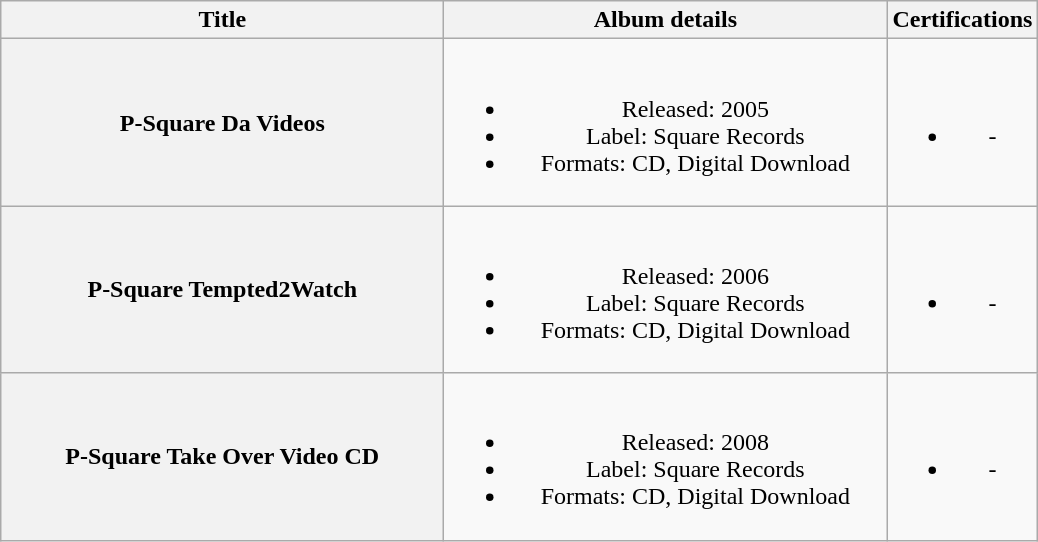<table class="wikitable plainrowheaders" style="text-align:center;">
<tr>
<th scope= "col" style="width:18em;">Title</th>
<th scope= "col" style="width:18em;">Album details</th>
<th>Certifications</th>
</tr>
<tr>
<th scope="row">P-Square Da Videos</th>
<td><br><ul><li>Released: 2005</li><li>Label: Square Records</li><li>Formats: CD, Digital Download</li></ul></td>
<td><br><ul><li>- </li></ul></td>
</tr>
<tr>
<th scope="row">P-Square Tempted2Watch</th>
<td><br><ul><li>Released: 2006</li><li>Label: Square Records</li><li>Formats: CD, Digital Download</li></ul></td>
<td><br><ul><li>- </li></ul></td>
</tr>
<tr>
<th scope="row">P-Square Take Over Video CD</th>
<td><br><ul><li>Released: 2008</li><li>Label: Square Records</li><li>Formats: CD, Digital Download</li></ul></td>
<td><br><ul><li>- </li></ul></td>
</tr>
</table>
